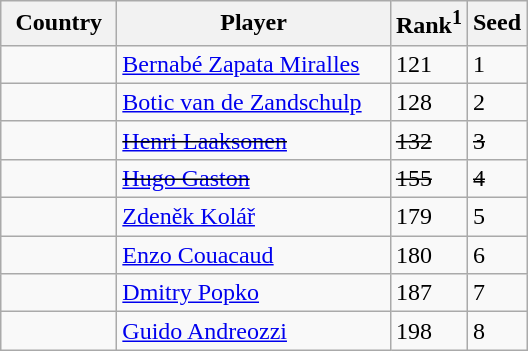<table class="sortable wikitable">
<tr>
<th width="70">Country</th>
<th width="175">Player</th>
<th>Rank<sup>1</sup></th>
<th>Seed</th>
</tr>
<tr>
<td></td>
<td><a href='#'>Bernabé Zapata Miralles</a></td>
<td>121</td>
<td>1</td>
</tr>
<tr>
<td></td>
<td><a href='#'>Botic van de Zandschulp</a></td>
<td>128</td>
<td>2</td>
</tr>
<tr>
<td><s></s></td>
<td><s><a href='#'>Henri Laaksonen</a></s></td>
<td><s>132</s></td>
<td><s>3</s></td>
</tr>
<tr>
<td><s></s></td>
<td><s><a href='#'>Hugo Gaston</a></s></td>
<td><s>155</s></td>
<td><s>4</s></td>
</tr>
<tr>
<td></td>
<td><a href='#'>Zdeněk Kolář</a></td>
<td>179</td>
<td>5</td>
</tr>
<tr>
<td></td>
<td><a href='#'>Enzo Couacaud</a></td>
<td>180</td>
<td>6</td>
</tr>
<tr>
<td></td>
<td><a href='#'>Dmitry Popko</a></td>
<td>187</td>
<td>7</td>
</tr>
<tr>
<td></td>
<td><a href='#'>Guido Andreozzi</a></td>
<td>198</td>
<td>8</td>
</tr>
</table>
